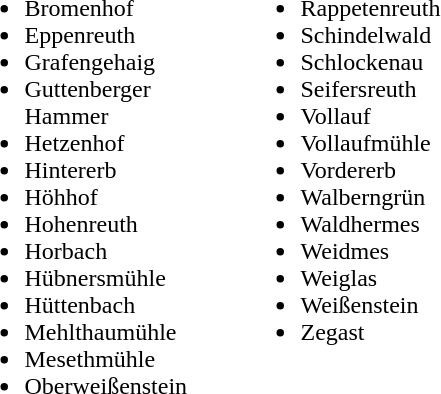<table>
<tr>
<th width=180 align=left></th>
<th width=180 align=left></th>
</tr>
<tr valign=top>
<td><br><ul><li>Bromenhof</li><li>Eppenreuth</li><li>Grafengehaig</li><li>Guttenberger Hammer</li><li>Hetzenhof</li><li>Hintererb</li><li>Höhhof</li><li>Hohenreuth</li><li>Horbach</li><li>Hübnersmühle</li><li>Hüttenbach</li><li>Mehlthaumühle</li><li>Mesethmühle</li><li>Oberweißenstein</li></ul></td>
<td><br><ul><li>Rappetenreuth</li><li>Schindelwald</li><li>Schlockenau</li><li>Seifersreuth</li><li>Vollauf</li><li>Vollaufmühle</li><li>Vordererb</li><li>Walberngrün</li><li>Waldhermes</li><li>Weidmes</li><li>Weiglas</li><li>Weißenstein</li><li>Zegast</li></ul></td>
</tr>
</table>
